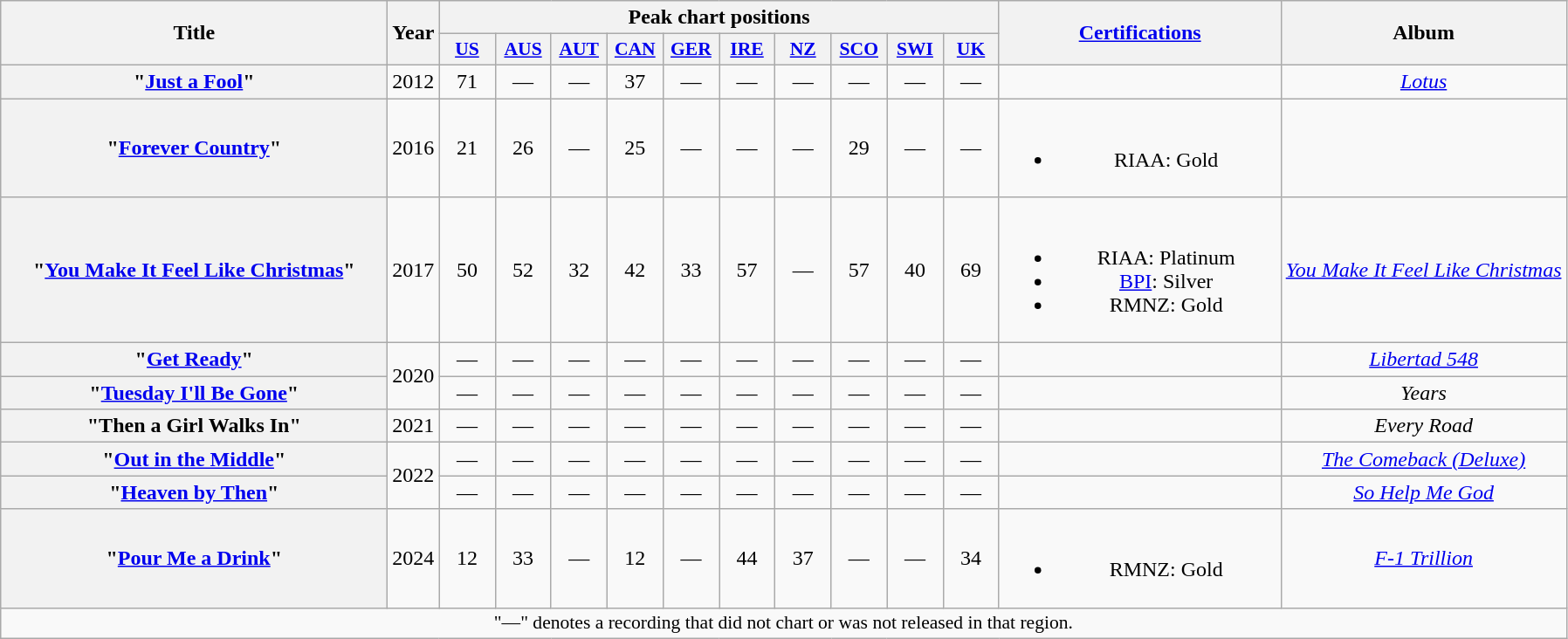<table class="wikitable plainrowheaders" style="text-align:center;">
<tr>
<th scope="col" rowspan="2" style="width:18em;">Title</th>
<th scope="col" rowspan="2" style="width:1em;">Year</th>
<th scope="col" colspan="10">Peak chart positions</th>
<th scope="col" rowspan="2" style="width:13em;"><a href='#'>Certifications</a></th>
<th scope="col" rowspan="2">Album</th>
</tr>
<tr>
<th scope="col" style="width:2.5em;font-size:90%;"><a href='#'>US</a><br></th>
<th scope="col" style="width:2.5em;font-size:90%;"><a href='#'>AUS</a><br></th>
<th scope="col" style="width:2.5em;font-size:90%;"><a href='#'>AUT</a><br></th>
<th scope="col" style="width:2.5em;font-size:90%;"><a href='#'>CAN</a><br></th>
<th scope="col" style="width:2.5em;font-size:90%;"><a href='#'>GER</a><br></th>
<th scope="col" style="width:2.5em;font-size:90%;"><a href='#'>IRE</a><br></th>
<th scope="col" style="width:2.5em;font-size:90%;"><a href='#'>NZ</a><br></th>
<th scope="col" style="width:2.5em;font-size:90%;"><a href='#'>SCO</a><br></th>
<th scope="col" style="width:2.5em;font-size:90%;"><a href='#'>SWI</a><br></th>
<th scope="col" style="width:2.5em;font-size:90%;"><a href='#'>UK</a><br></th>
</tr>
<tr>
<th scope="row">"<a href='#'>Just a Fool</a>"<br></th>
<td>2012</td>
<td>71</td>
<td>—</td>
<td>—</td>
<td>37</td>
<td>—</td>
<td>—</td>
<td>—</td>
<td>—</td>
<td>—</td>
<td>—</td>
<td></td>
<td><em><a href='#'>Lotus</a></em></td>
</tr>
<tr>
<th scope="row">"<a href='#'>Forever Country</a>"<br></th>
<td>2016</td>
<td>21</td>
<td>26</td>
<td>—</td>
<td>25</td>
<td>—</td>
<td>—</td>
<td>—</td>
<td>29</td>
<td>—</td>
<td>—</td>
<td><br><ul><li>RIAA: Gold</li></ul></td>
<td></td>
</tr>
<tr>
<th scope="row">"<a href='#'>You Make It Feel Like Christmas</a>"<br></th>
<td>2017</td>
<td>50</td>
<td>52</td>
<td>32</td>
<td>42</td>
<td>33</td>
<td>57</td>
<td>—</td>
<td>57</td>
<td>40</td>
<td>69</td>
<td><br><ul><li>RIAA: Platinum</li><li><a href='#'>BPI</a>: Silver</li><li>RMNZ: Gold</li></ul></td>
<td><em><a href='#'>You Make It Feel Like Christmas</a></em></td>
</tr>
<tr>
<th scope="row">"<a href='#'>Get Ready</a>"<br></th>
<td rowspan="2">2020</td>
<td>—</td>
<td>—</td>
<td>—</td>
<td>—</td>
<td>—</td>
<td>—</td>
<td>—</td>
<td>—</td>
<td>—</td>
<td>—</td>
<td></td>
<td><em><a href='#'>Libertad 548</a></em></td>
</tr>
<tr>
<th scope="row">"<a href='#'>Tuesday I'll Be Gone</a>"<br></th>
<td>—</td>
<td>—</td>
<td>—</td>
<td>—</td>
<td>—</td>
<td>—</td>
<td>—</td>
<td>—</td>
<td>—</td>
<td>—</td>
<td></td>
<td><em>Years</em></td>
</tr>
<tr>
<th scope="row">"Then a Girl Walks In"<br></th>
<td>2021</td>
<td>—</td>
<td>—</td>
<td>—</td>
<td>—</td>
<td>—</td>
<td>—</td>
<td>—</td>
<td>—</td>
<td>—</td>
<td>—</td>
<td></td>
<td><em>Every Road</em></td>
</tr>
<tr>
<th scope="row">"<a href='#'>Out in the Middle</a>"<br></th>
<td rowspan="2">2022</td>
<td>—</td>
<td>—</td>
<td>—</td>
<td>—</td>
<td>—</td>
<td>—</td>
<td>—</td>
<td>—</td>
<td>—</td>
<td>—</td>
<td></td>
<td><em><a href='#'>The Comeback (Deluxe)</a></em></td>
</tr>
<tr>
<th scope="row">"<a href='#'>Heaven by Then</a>"<br></th>
<td>—</td>
<td>—</td>
<td>—</td>
<td>—</td>
<td>—</td>
<td>—</td>
<td>—</td>
<td>—</td>
<td>—</td>
<td>—</td>
<td></td>
<td><em><a href='#'>So Help Me God</a></em></td>
</tr>
<tr>
<th scope="row">"<a href='#'>Pour Me a Drink</a>"<br> </th>
<td>2024</td>
<td>12</td>
<td>33</td>
<td>—</td>
<td>12</td>
<td>—</td>
<td>44<br></td>
<td>37</td>
<td>—</td>
<td>—</td>
<td>34</td>
<td><br><ul><li>RMNZ: Gold</li></ul></td>
<td><em><a href='#'>F-1 Trillion</a></em></td>
</tr>
<tr>
<td colspan="14" style="font-size:90%">"—" denotes a recording that did not chart or was not released in that region.</td>
</tr>
</table>
